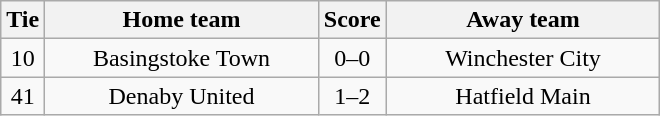<table class="wikitable" style="text-align:center;">
<tr>
<th width=20>Tie</th>
<th width=175>Home team</th>
<th width=20>Score</th>
<th width=175>Away team</th>
</tr>
<tr>
<td>10</td>
<td>Basingstoke Town</td>
<td>0–0</td>
<td>Winchester City</td>
</tr>
<tr>
<td>41</td>
<td>Denaby United</td>
<td>1–2</td>
<td>Hatfield Main</td>
</tr>
</table>
